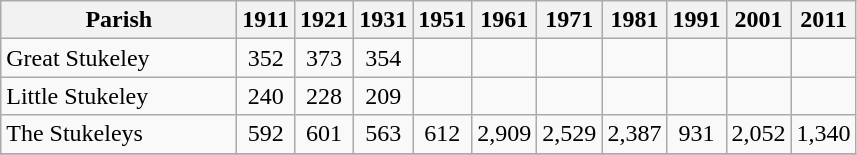<table class="wikitable" style="text-align:center;">
<tr>
<th width="150">Parish<br></th>
<th width="30">1911<br></th>
<th width="30">1921<br></th>
<th width="30">1931<br></th>
<th width="30">1951<br></th>
<th width="30">1961<br></th>
<th width="30">1971<br></th>
<th width="30">1981<br></th>
<th width="30">1991<br></th>
<th width="30">2001<br></th>
<th width="30">2011 <br></th>
</tr>
<tr>
<td align=left>Great Stukeley</td>
<td align="center">352</td>
<td align="center">373</td>
<td align="center">354</td>
<td align="center"></td>
<td align="center"></td>
<td align="center"></td>
<td align="center"></td>
<td align="center"></td>
<td align="center"></td>
<td align="center"></td>
</tr>
<tr>
<td align=left>Little Stukeley</td>
<td align="center">240</td>
<td align="center">228</td>
<td align="center">209</td>
<td align="center"></td>
<td align="center"></td>
<td align="center"></td>
<td align="center"></td>
<td align="center"></td>
<td align="center"></td>
<td align="center"></td>
</tr>
<tr>
<td align=left>The Stukeleys</td>
<td align="center">592</td>
<td align="center">601</td>
<td align="center">563</td>
<td align="center">612</td>
<td align="center">2,909</td>
<td align="center">2,529</td>
<td align="center">2,387</td>
<td align="center">931</td>
<td align="center">2,052</td>
<td align="center">1,340</td>
</tr>
<tr>
</tr>
</table>
